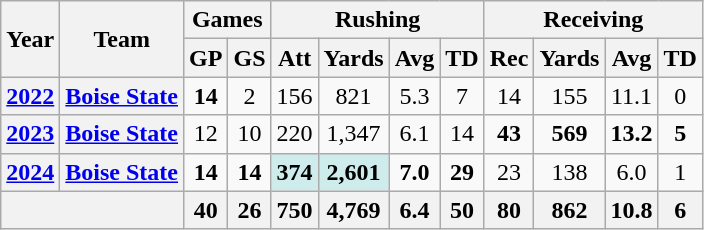<table class="wikitable" style="text-align:center;">
<tr>
<th rowspan="2">Year</th>
<th rowspan="2">Team</th>
<th colspan="2">Games</th>
<th colspan="4">Rushing</th>
<th colspan="4">Receiving</th>
</tr>
<tr>
<th>GP</th>
<th>GS</th>
<th>Att</th>
<th>Yards</th>
<th>Avg</th>
<th>TD</th>
<th>Rec</th>
<th>Yards</th>
<th>Avg</th>
<th>TD</th>
</tr>
<tr>
<th><a href='#'>2022</a></th>
<th><a href='#'>Boise State</a></th>
<td><strong>14</strong></td>
<td>2</td>
<td>156</td>
<td>821</td>
<td>5.3</td>
<td>7</td>
<td>14</td>
<td>155</td>
<td>11.1</td>
<td>0</td>
</tr>
<tr>
<th><a href='#'>2023</a></th>
<th><a href='#'>Boise State</a></th>
<td>12</td>
<td>10</td>
<td>220</td>
<td>1,347</td>
<td>6.1</td>
<td>14</td>
<td><strong>43</strong></td>
<td><strong>569</strong></td>
<td><strong>13.2</strong></td>
<td><strong>5</strong></td>
</tr>
<tr>
<th><a href='#'>2024</a></th>
<th><a href='#'>Boise State</a></th>
<td><strong>14</strong></td>
<td><strong>14</strong></td>
<td style="background:#cfecec;"><strong>374</strong></td>
<td style="background:#cfecec;"><strong>2,601</strong></td>
<td><strong>7.0</strong></td>
<td><strong>29</strong></td>
<td>23</td>
<td>138</td>
<td>6.0</td>
<td>1</td>
</tr>
<tr>
<th colspan="2"></th>
<th>40</th>
<th>26</th>
<th>750</th>
<th>4,769</th>
<th>6.4</th>
<th>50</th>
<th>80</th>
<th>862</th>
<th>10.8</th>
<th>6</th>
</tr>
</table>
